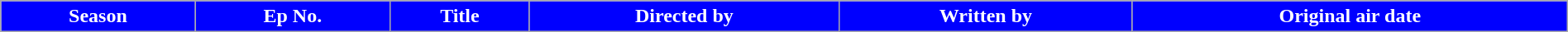<table class="wikitable plainrowheaders" style="width:100%; background:#fff;">
<tr style="color:white">
<th style="background:blue;" width:20px">Season</th>
<th style="background:blue;" width:20px">Ep No.</th>
<th style="background:blue">Title</th>
<th style="background:blue;">Directed by</th>
<th style="background:blue;">Written by</th>
<th style="background:blue;" width:135px">Original air date<br>





</th>
</tr>
</table>
